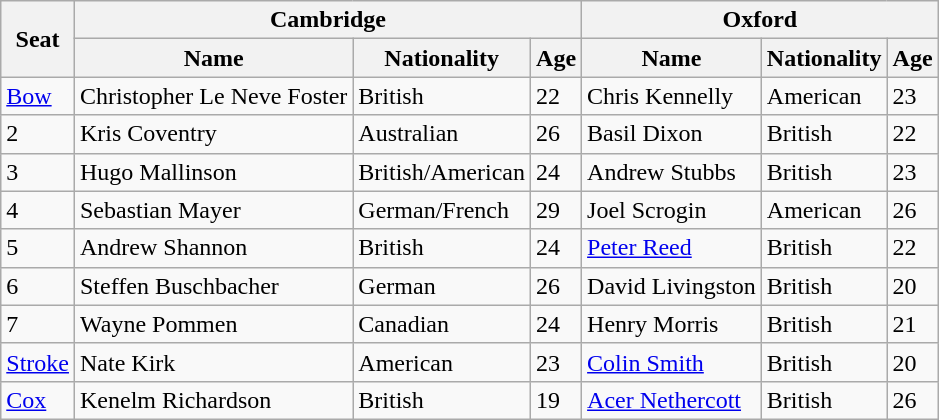<table class=wikitable>
<tr>
<th rowspan="2">Seat</th>
<th colspan="3">Cambridge <br> </th>
<th colspan="3">Oxford <br> </th>
</tr>
<tr>
<th>Name</th>
<th>Nationality</th>
<th>Age</th>
<th>Name</th>
<th>Nationality</th>
<th>Age</th>
</tr>
<tr>
<td><a href='#'>Bow</a></td>
<td>Christopher Le Neve Foster</td>
<td>British</td>
<td>22</td>
<td>Chris Kennelly</td>
<td>American</td>
<td>23</td>
</tr>
<tr>
<td>2</td>
<td>Kris Coventry</td>
<td>Australian</td>
<td>26</td>
<td>Basil Dixon</td>
<td>British</td>
<td>22</td>
</tr>
<tr>
<td>3</td>
<td>Hugo Mallinson</td>
<td>British/American</td>
<td>24</td>
<td>Andrew Stubbs</td>
<td>British</td>
<td>23</td>
</tr>
<tr>
<td>4</td>
<td>Sebastian Mayer</td>
<td>German/French</td>
<td>29</td>
<td>Joel Scrogin</td>
<td>American</td>
<td>26</td>
</tr>
<tr>
<td>5</td>
<td>Andrew Shannon</td>
<td>British</td>
<td>24</td>
<td><a href='#'>Peter Reed</a></td>
<td>British</td>
<td>22</td>
</tr>
<tr>
<td>6</td>
<td>Steffen Buschbacher</td>
<td>German</td>
<td>26</td>
<td>David Livingston</td>
<td>British</td>
<td>20</td>
</tr>
<tr>
<td>7</td>
<td>Wayne Pommen</td>
<td>Canadian</td>
<td>24</td>
<td>Henry Morris</td>
<td>British</td>
<td>21</td>
</tr>
<tr>
<td><a href='#'>Stroke</a></td>
<td>Nate Kirk</td>
<td>American</td>
<td>23</td>
<td><a href='#'>Colin Smith</a></td>
<td>British</td>
<td>20</td>
</tr>
<tr>
<td><a href='#'>Cox</a></td>
<td>Kenelm Richardson</td>
<td>British</td>
<td>19</td>
<td><a href='#'>Acer Nethercott</a></td>
<td>British</td>
<td>26</td>
</tr>
</table>
